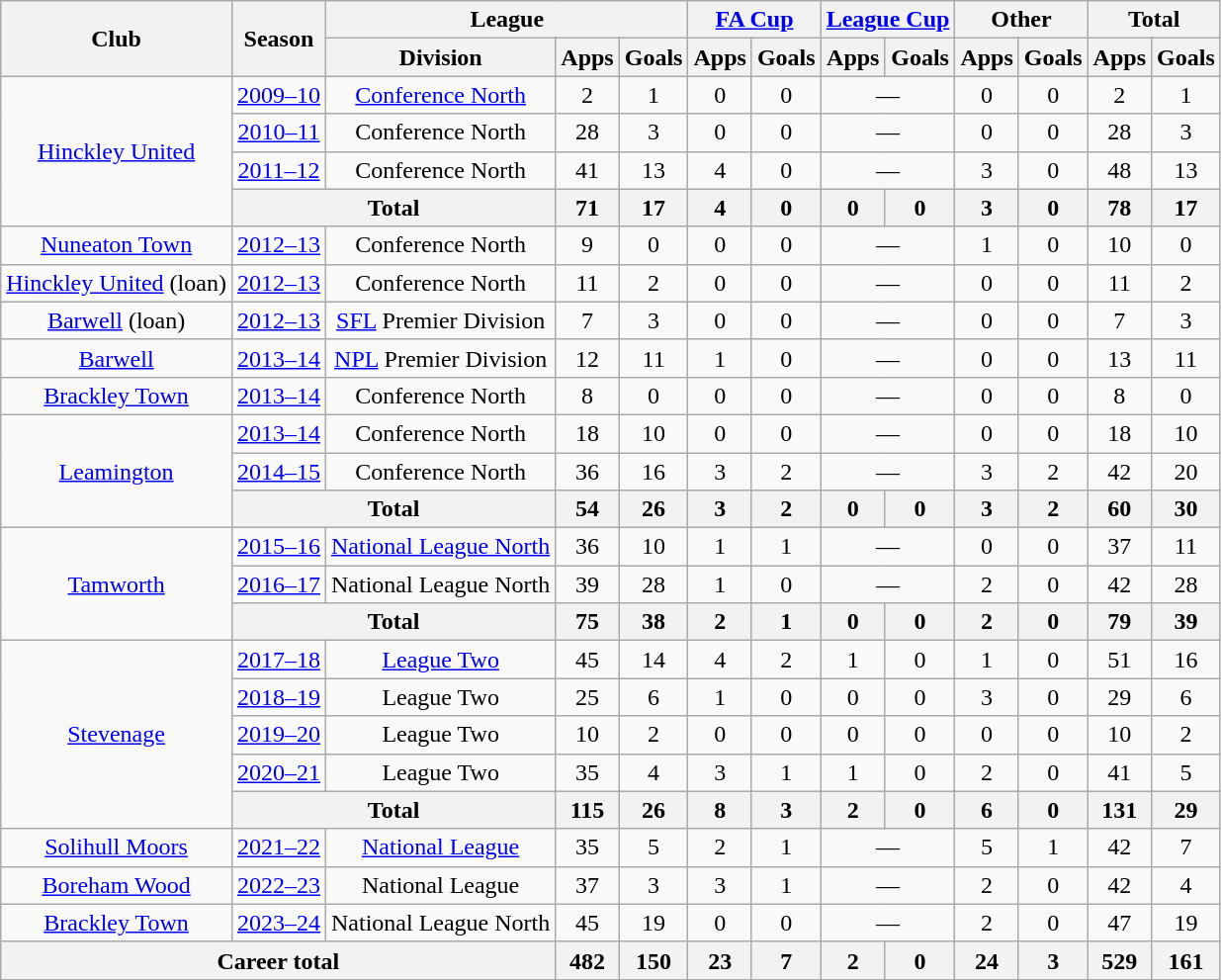<table class="wikitable" style="text-align: center">
<tr>
<th rowspan="2">Club</th>
<th rowspan="2">Season</th>
<th colspan="3">League</th>
<th colspan="2"><a href='#'>FA Cup</a></th>
<th colspan="2"><a href='#'>League Cup</a></th>
<th colspan="2">Other</th>
<th colspan="2">Total</th>
</tr>
<tr>
<th>Division</th>
<th>Apps</th>
<th>Goals</th>
<th>Apps</th>
<th>Goals</th>
<th>Apps</th>
<th>Goals</th>
<th>Apps</th>
<th>Goals</th>
<th>Apps</th>
<th>Goals</th>
</tr>
<tr>
<td rowspan="4"><a href='#'>Hinckley United</a></td>
<td><a href='#'>2009–10</a></td>
<td><a href='#'>Conference North</a></td>
<td>2</td>
<td>1</td>
<td>0</td>
<td>0</td>
<td colspan="2">—</td>
<td>0</td>
<td>0</td>
<td>2</td>
<td>1</td>
</tr>
<tr>
<td><a href='#'>2010–11</a></td>
<td>Conference North</td>
<td>28</td>
<td>3</td>
<td>0</td>
<td>0</td>
<td colspan="2">—</td>
<td>0</td>
<td>0</td>
<td>28</td>
<td>3</td>
</tr>
<tr>
<td><a href='#'>2011–12</a></td>
<td>Conference North</td>
<td>41</td>
<td>13</td>
<td>4</td>
<td>0</td>
<td colspan="2">—</td>
<td>3</td>
<td>0</td>
<td>48</td>
<td>13</td>
</tr>
<tr>
<th colspan="2">Total</th>
<th>71</th>
<th>17</th>
<th>4</th>
<th>0</th>
<th>0</th>
<th>0</th>
<th>3</th>
<th>0</th>
<th>78</th>
<th>17</th>
</tr>
<tr>
<td rowspan="1"><a href='#'>Nuneaton Town</a></td>
<td><a href='#'>2012–13</a></td>
<td>Conference North</td>
<td>9</td>
<td>0</td>
<td>0</td>
<td>0</td>
<td colspan="2">—</td>
<td>1</td>
<td>0</td>
<td>10</td>
<td>0</td>
</tr>
<tr>
<td rowspan="1"><a href='#'>Hinckley United</a> (loan)</td>
<td><a href='#'>2012–13</a></td>
<td>Conference North</td>
<td>11</td>
<td>2</td>
<td>0</td>
<td>0</td>
<td colspan="2">—</td>
<td>0</td>
<td>0</td>
<td>11</td>
<td>2</td>
</tr>
<tr>
<td rowspan="1"><a href='#'>Barwell</a> (loan)</td>
<td><a href='#'>2012–13</a></td>
<td><a href='#'>SFL</a> Premier Division</td>
<td>7</td>
<td>3</td>
<td>0</td>
<td>0</td>
<td colspan="2">—</td>
<td>0</td>
<td>0</td>
<td>7</td>
<td>3</td>
</tr>
<tr>
<td rowspan="1"><a href='#'>Barwell</a></td>
<td><a href='#'>2013–14</a></td>
<td><a href='#'>NPL</a> Premier Division</td>
<td>12</td>
<td>11</td>
<td>1</td>
<td>0</td>
<td colspan="2">—</td>
<td>0</td>
<td>0</td>
<td>13</td>
<td>11</td>
</tr>
<tr>
<td rowspan="1"><a href='#'>Brackley Town</a></td>
<td><a href='#'>2013–14</a></td>
<td>Conference North</td>
<td>8</td>
<td>0</td>
<td>0</td>
<td>0</td>
<td colspan="2">—</td>
<td>0</td>
<td>0</td>
<td>8</td>
<td>0</td>
</tr>
<tr>
<td rowspan="3"><a href='#'>Leamington</a></td>
<td><a href='#'>2013–14</a></td>
<td>Conference North</td>
<td>18</td>
<td>10</td>
<td>0</td>
<td>0</td>
<td colspan="2">—</td>
<td>0</td>
<td>0</td>
<td>18</td>
<td>10</td>
</tr>
<tr>
<td><a href='#'>2014–15</a></td>
<td>Conference North</td>
<td>36</td>
<td>16</td>
<td>3</td>
<td>2</td>
<td colspan="2">—</td>
<td>3</td>
<td>2</td>
<td>42</td>
<td>20</td>
</tr>
<tr>
<th colspan="2">Total</th>
<th>54</th>
<th>26</th>
<th>3</th>
<th>2</th>
<th>0</th>
<th>0</th>
<th>3</th>
<th>2</th>
<th>60</th>
<th>30</th>
</tr>
<tr>
<td rowspan="3"><a href='#'>Tamworth</a></td>
<td><a href='#'>2015–16</a></td>
<td><a href='#'>National League North</a></td>
<td>36</td>
<td>10</td>
<td>1</td>
<td>1</td>
<td colspan="2">—</td>
<td>0</td>
<td>0</td>
<td>37</td>
<td>11</td>
</tr>
<tr>
<td><a href='#'>2016–17</a></td>
<td>National League North</td>
<td>39</td>
<td>28</td>
<td>1</td>
<td>0</td>
<td colspan="2">—</td>
<td>2</td>
<td>0</td>
<td>42</td>
<td>28</td>
</tr>
<tr>
<th colspan="2">Total</th>
<th>75</th>
<th>38</th>
<th>2</th>
<th>1</th>
<th>0</th>
<th>0</th>
<th>2</th>
<th>0</th>
<th>79</th>
<th>39</th>
</tr>
<tr>
<td rowspan="5"><a href='#'>Stevenage</a></td>
<td><a href='#'>2017–18</a></td>
<td><a href='#'>League Two</a></td>
<td>45</td>
<td>14</td>
<td>4</td>
<td>2</td>
<td>1</td>
<td>0</td>
<td>1</td>
<td>0</td>
<td>51</td>
<td>16</td>
</tr>
<tr>
<td><a href='#'>2018–19</a></td>
<td>League Two</td>
<td>25</td>
<td>6</td>
<td>1</td>
<td>0</td>
<td>0</td>
<td>0</td>
<td>3</td>
<td>0</td>
<td>29</td>
<td>6</td>
</tr>
<tr>
<td><a href='#'>2019–20</a></td>
<td>League Two</td>
<td>10</td>
<td>2</td>
<td>0</td>
<td>0</td>
<td>0</td>
<td>0</td>
<td>0</td>
<td>0</td>
<td>10</td>
<td>2</td>
</tr>
<tr>
<td><a href='#'>2020–21</a></td>
<td>League Two</td>
<td>35</td>
<td>4</td>
<td>3</td>
<td>1</td>
<td>1</td>
<td>0</td>
<td>2</td>
<td>0</td>
<td>41</td>
<td>5</td>
</tr>
<tr>
<th colspan="2">Total</th>
<th>115</th>
<th>26</th>
<th>8</th>
<th>3</th>
<th>2</th>
<th>0</th>
<th>6</th>
<th>0</th>
<th>131</th>
<th>29</th>
</tr>
<tr>
<td><a href='#'>Solihull Moors</a></td>
<td><a href='#'>2021–22</a></td>
<td><a href='#'>National League</a></td>
<td>35</td>
<td>5</td>
<td>2</td>
<td>1</td>
<td colspan="2">—</td>
<td>5</td>
<td>1</td>
<td>42</td>
<td>7</td>
</tr>
<tr>
<td><a href='#'>Boreham Wood</a></td>
<td><a href='#'>2022–23</a></td>
<td>National League</td>
<td>37</td>
<td>3</td>
<td>3</td>
<td>1</td>
<td colspan="2">—</td>
<td>2</td>
<td>0</td>
<td>42</td>
<td>4</td>
</tr>
<tr>
<td><a href='#'>Brackley Town</a></td>
<td><a href='#'>2023–24</a></td>
<td>National League North</td>
<td>45</td>
<td>19</td>
<td>0</td>
<td>0</td>
<td colspan="2">—</td>
<td>2</td>
<td>0</td>
<td>47</td>
<td>19</td>
</tr>
<tr>
<th colspan="3">Career total</th>
<th>482</th>
<th>150</th>
<th>23</th>
<th>7</th>
<th>2</th>
<th>0</th>
<th>24</th>
<th>3</th>
<th>529</th>
<th>161</th>
</tr>
</table>
